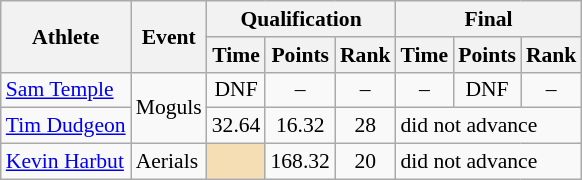<table class="wikitable" style="font-size:90%">
<tr>
<th rowspan="2">Athlete</th>
<th rowspan="2">Event</th>
<th colspan="3">Qualification</th>
<th colspan="3">Final</th>
</tr>
<tr>
<th>Time</th>
<th>Points</th>
<th>Rank</th>
<th>Time</th>
<th>Points</th>
<th>Rank</th>
</tr>
<tr>
<td><a href='#'>Sam Temple</a></td>
<td rowspan="2">Moguls</td>
<td align="center">DNF</td>
<td align="center">–</td>
<td align="center">–</td>
<td align="center">–</td>
<td align="center">DNF</td>
<td align="center">–</td>
</tr>
<tr>
<td><a href='#'>Tim Dudgeon</a></td>
<td align="center">32.64</td>
<td align="center">16.32</td>
<td align="center">28</td>
<td colspan="3">did not advance</td>
</tr>
<tr>
<td><a href='#'>Kevin Harbut</a></td>
<td>Aerials</td>
<td bgcolor="wheat"></td>
<td align="center">168.32</td>
<td align="center">20</td>
<td colspan="3">did not advance</td>
</tr>
</table>
